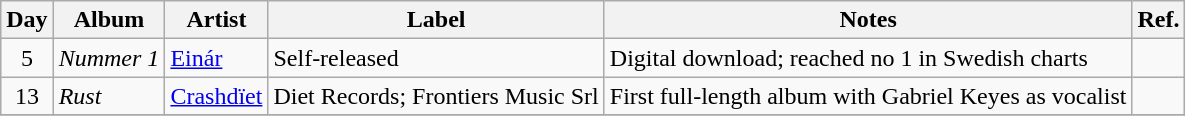<table class="wikitable">
<tr>
<th>Day</th>
<th>Album</th>
<th>Artist</th>
<th>Label</th>
<th>Notes</th>
<th>Ref.</th>
</tr>
<tr>
<td style="text-align:center;" rowspan="1">5</td>
<td><em>Nummer 1</em></td>
<td><a href='#'>Einár</a></td>
<td>Self-released</td>
<td>Digital download; reached no 1 in Swedish charts</td>
<td></td>
</tr>
<tr>
<td style="text-align:center;" rowspan="1">13</td>
<td><em>Rust</em></td>
<td><a href='#'>Crashdïet</a></td>
<td>Diet Records; Frontiers Music Srl</td>
<td>First full-length album with Gabriel Keyes as vocalist</td>
<td></td>
</tr>
<tr>
</tr>
</table>
